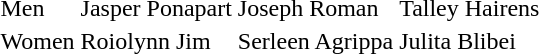<table>
<tr>
<td>Men</td>
<td nowrap>Jasper Ponapart<br></td>
<td>Joseph Roman<br></td>
<td nowrap>Talley Hairens<br></td>
</tr>
<tr>
<td>Women</td>
<td>Roiolynn Jim<br></td>
<td nowrap>Serleen Agrippa<br></td>
<td>Julita Blibei<br></td>
</tr>
</table>
